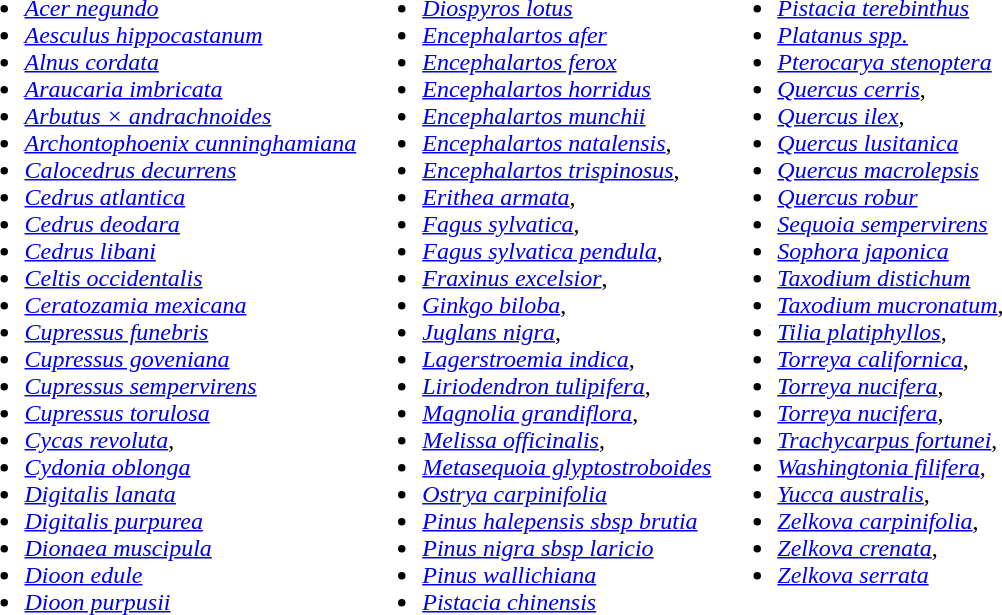<table>
<tr>
<td valign="top"><br><ul><li><em><a href='#'>Acer negundo</a></em></li><li><em><a href='#'>Aesculus hippocastanum</a></em></li><li><em><a href='#'>Alnus cordata</a></em></li><li><em><a href='#'>Araucaria imbricata</a></em></li><li><em><a href='#'>Arbutus × andrachnoides</a></em></li><li><em><a href='#'>Archontophoenix cunninghamiana</a></em></li><li><em><a href='#'>Calocedrus decurrens</a></em></li><li><em><a href='#'>Cedrus atlantica</a></em></li><li><em><a href='#'>Cedrus deodara</a></em></li><li><em><a href='#'>Cedrus libani</a></em></li><li><em><a href='#'>Celtis occidentalis</a></em></li><li><em><a href='#'>Ceratozamia mexicana</a></em></li><li><em><a href='#'>Cupressus funebris</a></em></li><li><em><a href='#'>Cupressus goveniana</a></em></li><li><em><a href='#'>Cupressus sempervirens</a></em></li><li><em><a href='#'>Cupressus torulosa</a></em></li><li><em><a href='#'>Cycas revoluta</a></em>,</li><li><em><a href='#'>Cydonia oblonga</a></em></li><li><em><a href='#'>Digitalis lanata</a></em></li><li><em><a href='#'>Digitalis purpurea</a></em></li><li><em><a href='#'>Dionaea muscipula</a></em></li><li><em><a href='#'>Dioon edule</a></em></li><li><em><a href='#'>Dioon purpusii</a></em></li></ul></td>
<td valign="top"><br><ul><li><em><a href='#'>Diospyros lotus</a></em></li><li><em><a href='#'>Encephalartos afer</a></em></li><li><em><a href='#'>Encephalartos ferox</a></em></li><li><em><a href='#'>Encephalartos horridus</a></em></li><li><em><a href='#'>Encephalartos munchii</a></em></li><li><em><a href='#'>Encephalartos natalensis</a></em>,</li><li><em><a href='#'>Encephalartos trispinosus</a></em>,</li><li><em><a href='#'>Erithea armata</a></em>,</li><li><em><a href='#'>Fagus sylvatica</a></em>,</li><li><em><a href='#'>Fagus sylvatica pendula</a></em>,</li><li><em><a href='#'>Fraxinus excelsior</a></em>,</li><li><em><a href='#'>Ginkgo biloba</a></em>,</li><li><em><a href='#'>Juglans nigra</a></em>,</li><li><em><a href='#'>Lagerstroemia indica</a></em>,</li><li><em><a href='#'>Liriodendron tulipifera</a></em>,</li><li><em><a href='#'>Magnolia grandiflora</a></em>,</li><li><em><a href='#'>Melissa officinalis</a></em>,</li><li><em><a href='#'>Metasequoia glyptostroboides</a></em></li><li><em><a href='#'>Ostrya carpinifolia</a></em></li><li><em><a href='#'>Pinus halepensis sbsp brutia</a></em></li><li><em><a href='#'>Pinus nigra sbsp laricio</a></em></li><li><em><a href='#'>Pinus wallichiana</a></em></li><li><em><a href='#'>Pistacia chinensis</a></em></li></ul></td>
<td valign="top"><br><ul><li><em><a href='#'>Pistacia terebinthus</a></em></li><li><em><a href='#'>Platanus spp.</a></em></li><li><em><a href='#'>Pterocarya stenoptera</a></em></li><li><em><a href='#'>Quercus cerris</a></em>,</li><li><em><a href='#'>Quercus ilex</a></em>,</li><li><em><a href='#'>Quercus lusitanica</a></em></li><li><em><a href='#'>Quercus macrolepsis</a></em></li><li><em><a href='#'>Quercus robur</a></em></li><li><em><a href='#'>Sequoia sempervirens</a></em></li><li><em><a href='#'>Sophora japonica</a></em></li><li><em><a href='#'>Taxodium distichum</a></em></li><li><em><a href='#'>Taxodium mucronatum</a></em>,</li><li><em><a href='#'>Tilia platiphyllos</a></em>,</li><li><em><a href='#'>Torreya californica</a></em>,</li><li><em><a href='#'>Torreya nucifera</a></em>,</li><li><em><a href='#'>Torreya nucifera</a></em>,</li><li><em><a href='#'>Trachycarpus fortunei</a></em>,</li><li><em><a href='#'>Washingtonia filifera</a></em>,</li><li><em><a href='#'>Yucca australis</a></em>,</li><li><em><a href='#'>Zelkova carpinifolia</a></em>,</li><li><em><a href='#'>Zelkova crenata</a></em>,</li><li><em><a href='#'>Zelkova serrata</a></em></li></ul></td>
</tr>
</table>
